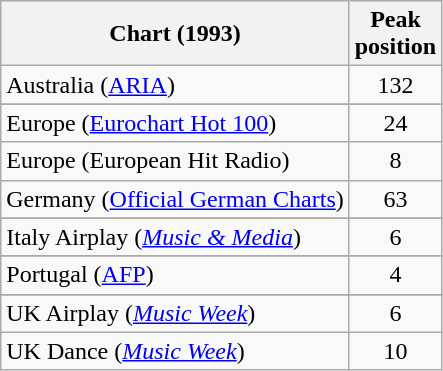<table class="wikitable sortable">
<tr>
<th>Chart (1993)</th>
<th>Peak<br>position</th>
</tr>
<tr>
<td align="left">Australia (<a href='#'>ARIA</a>)</td>
<td align="center">132</td>
</tr>
<tr>
</tr>
<tr>
<td align="left">Europe (<a href='#'>Eurochart Hot 100</a>)</td>
<td align="center">24</td>
</tr>
<tr>
<td align="left">Europe (European Hit Radio)</td>
<td align="center">8</td>
</tr>
<tr>
<td align="left">Germany (<a href='#'>Official German Charts</a>)</td>
<td align="center">63</td>
</tr>
<tr>
</tr>
<tr>
<td align="left">Italy Airplay (<em><a href='#'>Music & Media</a></em>)</td>
<td align="center">6</td>
</tr>
<tr>
</tr>
<tr>
</tr>
<tr>
<td align="left">Portugal (<a href='#'>AFP</a>)</td>
<td align="center">4</td>
</tr>
<tr>
</tr>
<tr>
<td align="left">UK Airplay (<em><a href='#'>Music Week</a></em>)</td>
<td align="center">6</td>
</tr>
<tr>
<td align="left">UK Dance (<em><a href='#'>Music Week</a></em>)</td>
<td align="center">10</td>
</tr>
</table>
